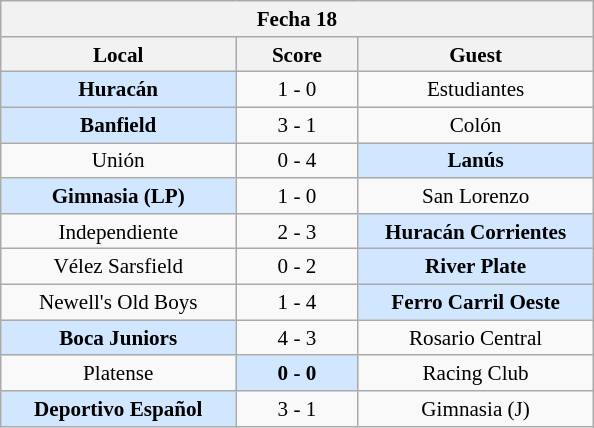<table class="wikitable nowrap" style="font-size:88%; float:left; margin-right:1em;">
<tr>
<th colspan=3 align=center>Fecha 18</th>
</tr>
<tr>
<th width="150">Local</th>
<th width="75">Score</th>
<th width="150">Guest</th>
</tr>
<tr align=center>
<td bgcolor=#D0E7FF><strong>Huracán</strong></td>
<td>1 - 0</td>
<td>Estudiantes</td>
</tr>
<tr align=center>
<td bgcolor=#D0E7FF><strong>Banfield</strong></td>
<td>3 - 1</td>
<td>Colón</td>
</tr>
<tr align=center>
<td>Unión</td>
<td>0 - 4</td>
<td bgcolor=#D0E7FF><strong>Lanús</strong></td>
</tr>
<tr align=center>
<td bgcolor=#D0E7FF><strong>Gimnasia (LP)</strong></td>
<td>1 - 0</td>
<td>San Lorenzo</td>
</tr>
<tr align=center>
<td>Independiente</td>
<td>2 - 3</td>
<td bgcolor=#D0E7FF><strong>Huracán Corrientes</strong></td>
</tr>
<tr align=center>
<td>Vélez Sarsfield</td>
<td>0 - 2</td>
<td bgcolor=#D0E7FF><strong>River Plate</strong></td>
</tr>
<tr align=center>
<td>Newell's Old Boys</td>
<td>1 - 4</td>
<td bgcolor=#D0E7FF><strong>Ferro Carril Oeste</strong></td>
</tr>
<tr align=center>
<td bgcolor=#D0E7FF><strong>Boca Juniors</strong></td>
<td>4 - 3</td>
<td>Rosario Central</td>
</tr>
<tr align=center>
<td>Platense</td>
<td bgcolor=#D0E7FF><strong>0 - 0</strong></td>
<td>Racing Club</td>
</tr>
<tr align=center>
<td bgcolor=#D0E7FF><strong>Deportivo Español</strong></td>
<td>3 - 1</td>
<td>Gimnasia (J)</td>
</tr>
</table>
